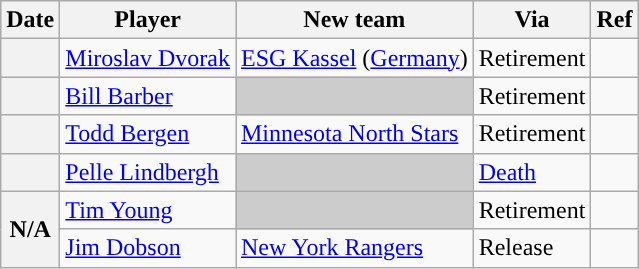<table class="wikitable plainrowheaders">
<tr style="background:#ddd; text-align:center;">
<th>Date</th>
<th>Player</th>
<th>New team</th>
<th>Via</th>
<th>Ref</th>
</tr>
<tr>
<th scope="row"></th>
<td><a href='#'>Miroslav Dvorak</a></td>
<td><a href='#'>ESG Kassel</a> (<a href='#'>Germany</a>)</td>
<td>Retirement</td>
<td></td>
</tr>
<tr>
<th scope="row"></th>
<td><a href='#'>Bill Barber</a></td>
<td style="background:#ccc"></td>
<td>Retirement</td>
<td></td>
</tr>
<tr>
<th scope="row"></th>
<td><a href='#'>Todd Bergen</a></td>
<td><a href='#'>Minnesota North Stars</a></td>
<td>Retirement</td>
<td></td>
</tr>
<tr>
<th scope="row"></th>
<td><a href='#'>Pelle Lindbergh</a></td>
<td style="background:#ccc"></td>
<td><a href='#'>Death</a></td>
<td></td>
</tr>
<tr>
<th scope="row" rowspan="2">N/A</th>
<td><a href='#'>Tim Young</a></td>
<td style="background:#ccc"></td>
<td>Retirement</td>
<td></td>
</tr>
<tr>
<td><a href='#'>Jim Dobson</a></td>
<td><a href='#'>New York Rangers</a></td>
<td>Release</td>
<td></td>
</tr>
</table>
